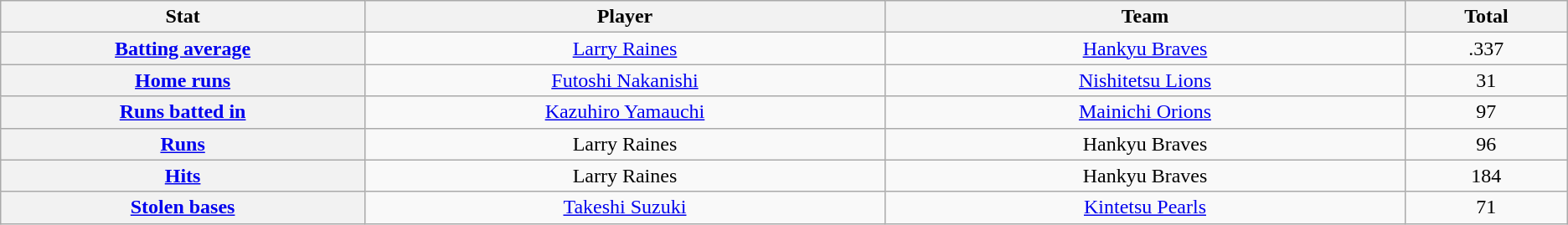<table class="wikitable" style="text-align:center;">
<tr>
<th scope="col" width="7%">Stat</th>
<th scope="col" width="10%">Player</th>
<th scope="col" width="10%">Team</th>
<th scope="col" width="3%">Total</th>
</tr>
<tr>
<th scope="row" style="text-align:center;"><a href='#'>Batting average</a></th>
<td><a href='#'>Larry Raines</a></td>
<td><a href='#'>Hankyu Braves</a></td>
<td>.337</td>
</tr>
<tr>
<th scope="row" style="text-align:center;"><a href='#'>Home runs</a></th>
<td><a href='#'>Futoshi Nakanishi</a></td>
<td><a href='#'>Nishitetsu Lions</a></td>
<td>31</td>
</tr>
<tr>
<th scope="row" style="text-align:center;"><a href='#'>Runs batted in</a></th>
<td><a href='#'>Kazuhiro Yamauchi</a></td>
<td><a href='#'>Mainichi Orions</a></td>
<td>97</td>
</tr>
<tr>
<th scope="row" style="text-align:center;"><a href='#'>Runs</a></th>
<td>Larry Raines</td>
<td>Hankyu Braves</td>
<td>96</td>
</tr>
<tr>
<th scope="row" style="text-align:center;"><a href='#'>Hits</a></th>
<td>Larry Raines</td>
<td>Hankyu Braves</td>
<td>184</td>
</tr>
<tr>
<th scope="row" style="text-align:center;"><a href='#'>Stolen bases</a></th>
<td><a href='#'>Takeshi Suzuki</a></td>
<td><a href='#'>Kintetsu Pearls</a></td>
<td>71</td>
</tr>
</table>
